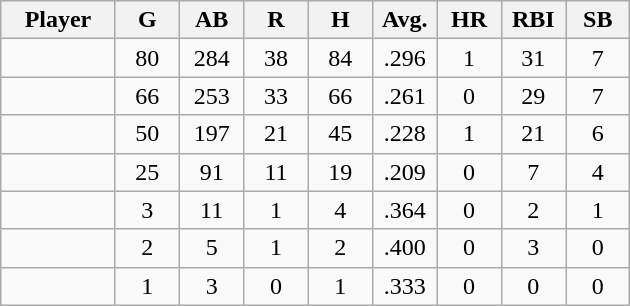<table class="wikitable sortable">
<tr>
<th bgcolor="#DDDDFF" width="16%">Player</th>
<th bgcolor="#DDDDFF" width="9%">G</th>
<th bgcolor="#DDDDFF" width="9%">AB</th>
<th bgcolor="#DDDDFF" width="9%">R</th>
<th bgcolor="#DDDDFF" width="9%">H</th>
<th bgcolor="#DDDDFF" width="9%">Avg.</th>
<th bgcolor="#DDDDFF" width="9%">HR</th>
<th bgcolor="#DDDDFF" width="9%">RBI</th>
<th bgcolor="#DDDDFF" width="9%">SB</th>
</tr>
<tr align="center">
<td></td>
<td>80</td>
<td>284</td>
<td>38</td>
<td>84</td>
<td>.296</td>
<td>1</td>
<td>31</td>
<td>7</td>
</tr>
<tr align="center">
<td></td>
<td>66</td>
<td>253</td>
<td>33</td>
<td>66</td>
<td>.261</td>
<td>0</td>
<td>29</td>
<td>7</td>
</tr>
<tr align="center">
<td></td>
<td>50</td>
<td>197</td>
<td>21</td>
<td>45</td>
<td>.228</td>
<td>1</td>
<td>21</td>
<td>6</td>
</tr>
<tr align="center">
<td></td>
<td>25</td>
<td>91</td>
<td>11</td>
<td>19</td>
<td>.209</td>
<td>0</td>
<td>7</td>
<td>4</td>
</tr>
<tr align="center">
<td></td>
<td>3</td>
<td>11</td>
<td>1</td>
<td>4</td>
<td>.364</td>
<td>0</td>
<td>2</td>
<td>1</td>
</tr>
<tr align="center">
<td></td>
<td>2</td>
<td>5</td>
<td>1</td>
<td>2</td>
<td>.400</td>
<td>0</td>
<td>3</td>
<td>0</td>
</tr>
<tr align="center">
<td></td>
<td>1</td>
<td>3</td>
<td>0</td>
<td>1</td>
<td>.333</td>
<td>0</td>
<td>0</td>
<td>0</td>
</tr>
</table>
